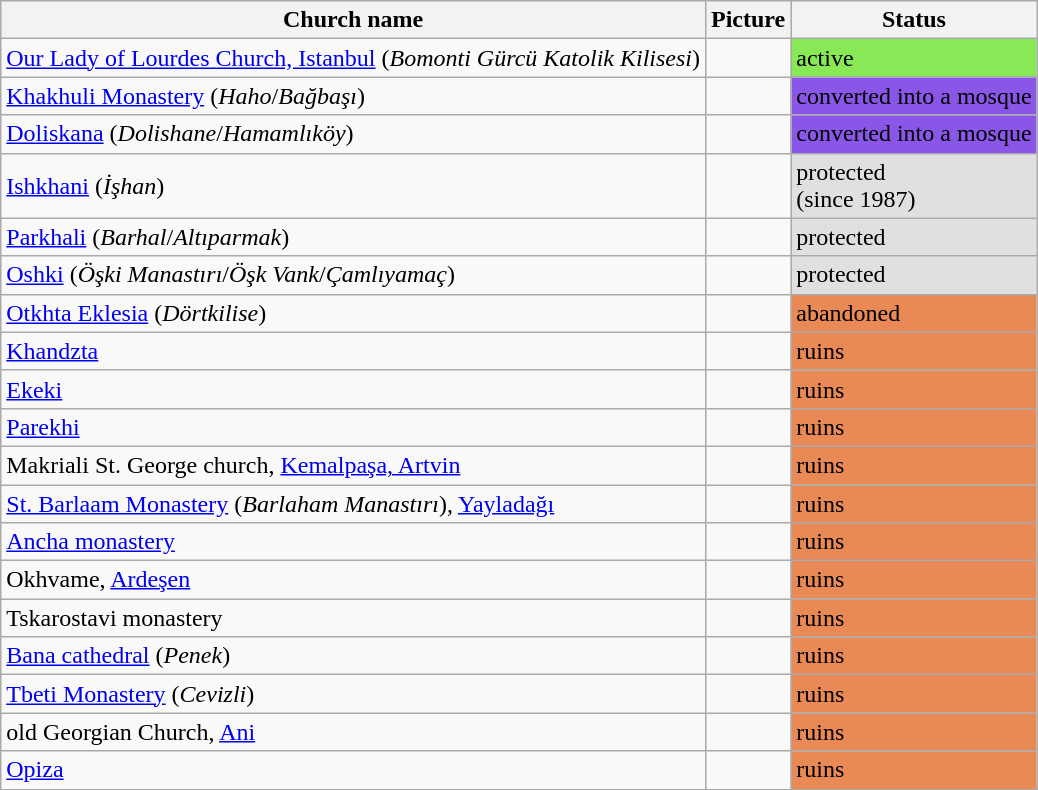<table class="wikitable sortable">
<tr>
<th>Church name</th>
<th>Picture</th>
<th>Status</th>
</tr>
<tr>
<td><a href='#'>Our Lady of Lourdes Church, Istanbul</a> (<em>Bomonti Gürcü Katolik Kilisesi</em>)</td>
<td></td>
<td style="background:#89E856">active</td>
</tr>
<tr>
<td><a href='#'>Khakhuli Monastery</a> (<em>Haho</em>/<em>Bağbaşı</em>)</td>
<td></td>
<td style="background:#8956E8">converted into a mosque</td>
</tr>
<tr>
<td><a href='#'>Doliskana</a> (<em>Dolishane</em>/<em>Hamamlıköy</em>)</td>
<td></td>
<td style="background:#8956E8">converted into a mosque</td>
</tr>
<tr>
<td><a href='#'>Ishkhani</a> (<em>İşhan</em>)</td>
<td></td>
<td style="background:#E0E0E0">protected<br>(since 1987)</td>
</tr>
<tr>
<td><a href='#'>Parkhali</a> (<em>Barhal</em>/<em>Altıparmak</em>)</td>
<td></td>
<td style="background:#E0E0E0">protected<br></td>
</tr>
<tr>
<td><a href='#'>Oshki</a> (<em>Öşki Manastırı</em>/<em>Öşk Vank</em>/<em>Çamlıyamaç</em>)</td>
<td></td>
<td style="background:#E0E0E0">protected</td>
</tr>
<tr>
<td><a href='#'>Otkhta Eklesia</a> (<em>Dörtkilise</em>)</td>
<td></td>
<td style="background:#E88956">abandoned</td>
</tr>
<tr>
<td><a href='#'>Khandzta</a></td>
<td></td>
<td style="background:#E88956">ruins</td>
</tr>
<tr>
<td><a href='#'>Ekeki</a></td>
<td></td>
<td style="background:#E88956">ruins</td>
</tr>
<tr>
<td><a href='#'>Parekhi</a></td>
<td></td>
<td style="background:#E88956">ruins</td>
</tr>
<tr>
<td>Makriali St. George church, <a href='#'>Kemalpaşa, Artvin</a></td>
<td></td>
<td style="background:#E88956">ruins</td>
</tr>
<tr>
<td><a href='#'>St. Barlaam Monastery</a> (<em>Barlaham Manastırı</em>), <a href='#'>Yayladağı</a></td>
<td></td>
<td style="background:#E88956">ruins</td>
</tr>
<tr>
<td><a href='#'>Ancha monastery</a></td>
<td></td>
<td style="background:#E88956">ruins</td>
</tr>
<tr>
<td>Okhvame, <a href='#'>Ardeşen</a></td>
<td></td>
<td style="background:#E88956">ruins</td>
</tr>
<tr>
<td>Tskarostavi monastery</td>
<td></td>
<td style="background:#E88956">ruins</td>
</tr>
<tr>
<td><a href='#'>Bana cathedral</a> (<em>Penek</em>)</td>
<td></td>
<td style="background:#E88956">ruins</td>
</tr>
<tr>
<td><a href='#'>Tbeti Monastery</a> (<em>Cevizli</em>)</td>
<td></td>
<td style="background:#E88956">ruins</td>
</tr>
<tr>
<td>old Georgian Church, <a href='#'>Ani</a></td>
<td></td>
<td style="background:#E88956">ruins</td>
</tr>
<tr>
<td><a href='#'>Opiza</a></td>
<td></td>
<td style="background:#E88956">ruins</td>
</tr>
</table>
